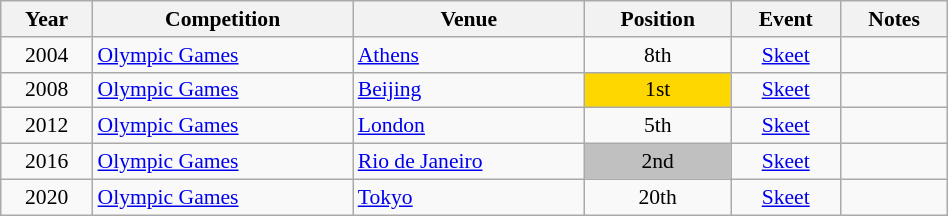<table class="wikitable" width=50% style="font-size:90%; text-align:center;">
<tr>
<th>Year</th>
<th>Competition</th>
<th>Venue</th>
<th>Position</th>
<th>Event</th>
<th>Notes</th>
</tr>
<tr>
<td>2004</td>
<td align=left><a href='#'>Olympic Games</a></td>
<td align=left> <a href='#'>Athens</a></td>
<td>8th</td>
<td><a href='#'>Skeet</a></td>
<td></td>
</tr>
<tr>
<td>2008</td>
<td align=left><a href='#'>Olympic Games</a></td>
<td align=left> <a href='#'>Beijing</a></td>
<td bgcolor=gold>1st</td>
<td><a href='#'>Skeet</a></td>
<td></td>
</tr>
<tr>
<td>2012</td>
<td align=left><a href='#'>Olympic Games</a></td>
<td align=left> <a href='#'>London</a></td>
<td>5th</td>
<td><a href='#'>Skeet</a></td>
<td></td>
</tr>
<tr>
<td>2016</td>
<td align=left><a href='#'>Olympic Games</a></td>
<td align=left> <a href='#'>Rio de Janeiro</a></td>
<td bgcolor=silver>2nd</td>
<td><a href='#'>Skeet</a></td>
</tr>
<tr>
<td>2020</td>
<td align=left><a href='#'>Olympic Games</a></td>
<td align=left> <a href='#'>Tokyo</a></td>
<td>20th</td>
<td><a href='#'>Skeet</a></td>
<td></td>
</tr>
</table>
